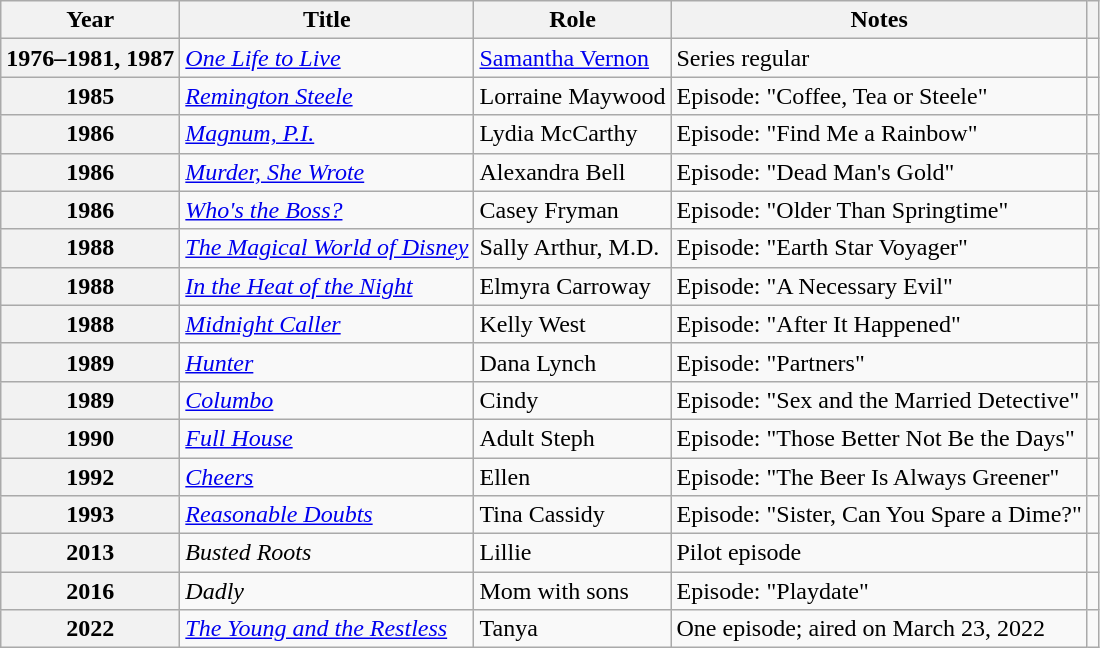<table class="wikitable plainrowheaders sortable" style="margin-right: 0;">
<tr>
<th scope="col">Year</th>
<th scope="col">Title</th>
<th scope="col">Role</th>
<th scope="col" class="unsortable">Notes</th>
<th scope="col" class="unsortable"></th>
</tr>
<tr>
<th scope="row">1976–1981, 1987</th>
<td><em><a href='#'>One Life to Live</a></em></td>
<td><a href='#'>Samantha Vernon</a></td>
<td>Series regular</td>
<td style="text-align:center;"></td>
</tr>
<tr>
<th scope="row">1985</th>
<td><em><a href='#'>Remington Steele</a></em></td>
<td>Lorraine Maywood</td>
<td>Episode: "Coffee, Tea or Steele"</td>
<td style="text-align:center;"></td>
</tr>
<tr>
<th scope="row">1986</th>
<td><em><a href='#'>Magnum, P.I.</a></em></td>
<td>Lydia McCarthy</td>
<td>Episode: "Find Me a Rainbow"</td>
<td style="text-align:center;"></td>
</tr>
<tr>
<th scope="row">1986</th>
<td><em><a href='#'>Murder, She Wrote</a></em></td>
<td>Alexandra Bell</td>
<td>Episode: "Dead Man's Gold"</td>
<td style="text-align:center;"></td>
</tr>
<tr>
<th scope="row">1986</th>
<td><em><a href='#'>Who's the Boss?</a></em></td>
<td>Casey Fryman</td>
<td>Episode: "Older Than Springtime"</td>
<td style="text-align:center;"></td>
</tr>
<tr>
<th scope="row">1988</th>
<td><em><a href='#'>The Magical World of Disney</a></em></td>
<td>Sally Arthur, M.D.</td>
<td>Episode: "Earth Star Voyager"</td>
<td style="text-align:center;"></td>
</tr>
<tr>
<th scope="row">1988</th>
<td><em><a href='#'>In the Heat of the Night</a></em></td>
<td>Elmyra Carroway</td>
<td>Episode: "A Necessary Evil"</td>
<td style="text-align:center;"></td>
</tr>
<tr>
<th scope="row">1988</th>
<td><em><a href='#'>Midnight Caller</a></em></td>
<td>Kelly West</td>
<td>Episode: "After It Happened"</td>
<td style="text-align:center;"></td>
</tr>
<tr>
<th scope="row">1989</th>
<td><em><a href='#'>Hunter</a></em></td>
<td>Dana Lynch</td>
<td>Episode: "Partners"</td>
<td style="text-align:center;"></td>
</tr>
<tr>
<th scope="row">1989</th>
<td><em><a href='#'>Columbo</a></em></td>
<td>Cindy</td>
<td>Episode: "Sex and the Married Detective"</td>
<td style="text-align:center;"></td>
</tr>
<tr>
<th scope="row">1990</th>
<td><em><a href='#'>Full House</a></em></td>
<td>Adult Steph</td>
<td>Episode: "Those Better Not Be the Days"</td>
<td style="text-align:center;"></td>
</tr>
<tr>
<th scope="row">1992</th>
<td><em><a href='#'>Cheers</a></em></td>
<td>Ellen</td>
<td>Episode: "The Beer Is Always Greener"</td>
<td style="text-align:center;"></td>
</tr>
<tr>
<th scope="row">1993</th>
<td><em><a href='#'>Reasonable Doubts</a></em></td>
<td>Tina Cassidy</td>
<td>Episode: "Sister, Can You Spare a Dime?"</td>
<td style="text-align:center;"></td>
</tr>
<tr>
<th scope="row">2013</th>
<td><em>Busted Roots</em></td>
<td>Lillie</td>
<td>Pilot episode</td>
<td style="text-align:center;"></td>
</tr>
<tr>
<th scope="row">2016</th>
<td><em>Dadly</em></td>
<td>Mom with sons</td>
<td>Episode: "Playdate"</td>
<td style="text-align:center;"></td>
</tr>
<tr>
<th scope="row">2022</th>
<td><em><a href='#'>The Young and the Restless</a></em></td>
<td>Tanya</td>
<td>One episode; aired on March 23, 2022</td>
</tr>
</table>
